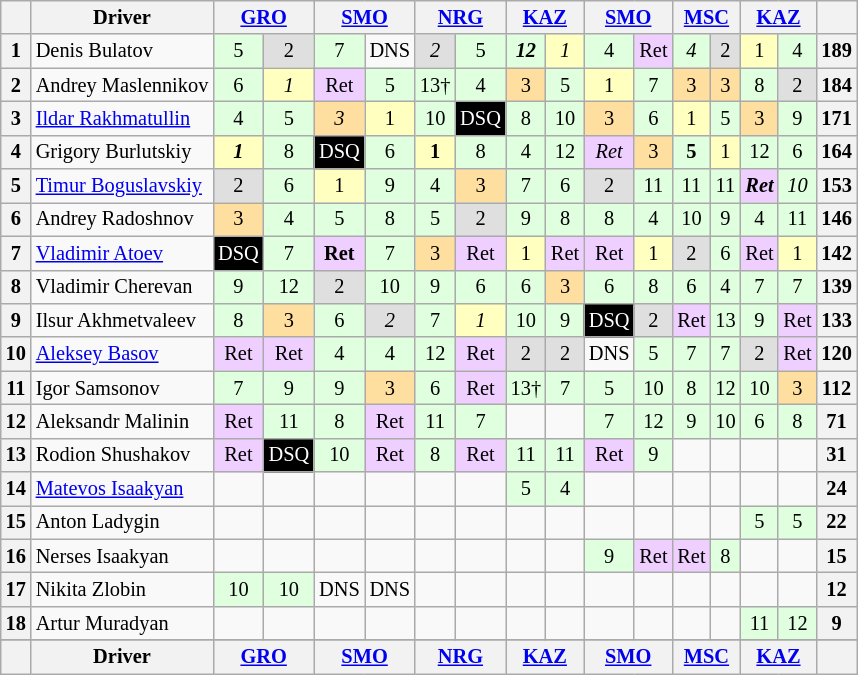<table align=left| class="wikitable" style="font-size: 85%; text-align: center">
<tr valign="top">
<th valign="middle"></th>
<th valign="middle">Driver</th>
<th colspan=2><a href='#'>GRO</a></th>
<th colspan=2><a href='#'>SMO</a></th>
<th colspan=2><a href='#'>NRG</a></th>
<th colspan=2><a href='#'>KAZ</a></th>
<th colspan=2><a href='#'>SMO</a></th>
<th colspan=2><a href='#'>MSC</a></th>
<th colspan=2><a href='#'>KAZ</a></th>
<th valign="middle"></th>
</tr>
<tr>
<th>1</th>
<td align=left>Denis Bulatov</td>
<td style="background:#dfffdf;">5</td>
<td style="background:#dfdfdf;">2</td>
<td style="background:#dfffdf;">7</td>
<td>DNS</td>
<td style="background:#dfdfdf;"><em>2</em></td>
<td style="background:#dfffdf;">5</td>
<td style="background:#dfffdf;"><strong><em>12</em></strong></td>
<td style="background:#ffffbf;"><em>1</em></td>
<td style="background:#dfffdf;">4</td>
<td style="background:#efcfff;">Ret</td>
<td style="background:#dfffdf;"><em>4</em></td>
<td style="background:#dfdfdf;">2</td>
<td style="background:#ffffbf;">1</td>
<td style="background:#dfffdf;">4</td>
<th>189</th>
</tr>
<tr>
<th>2</th>
<td align=left>Andrey Maslennikov</td>
<td style="background:#dfffdf;">6</td>
<td style="background:#ffffbf;"><em>1</em></td>
<td style="background:#efcfff;">Ret</td>
<td style="background:#dfffdf;">5</td>
<td style="background:#dfffdf;">13†</td>
<td style="background:#dfffdf;">4</td>
<td style="background:#ffdf9f;">3</td>
<td style="background:#dfffdf;">5</td>
<td style="background:#ffffbf;">1</td>
<td style="background:#dfffdf;">7</td>
<td style="background:#ffdf9f;">3</td>
<td style="background:#ffdf9f;">3</td>
<td style="background:#dfffdf;">8</td>
<td style="background:#dfdfdf;">2</td>
<th>184</th>
</tr>
<tr>
<th>3</th>
<td align=left><a href='#'>Ildar Rakhmatullin</a></td>
<td style="background:#dfffdf;">4</td>
<td style="background:#dfffdf;">5</td>
<td style="background:#ffdf9f;"><em>3</em></td>
<td style="background:#ffffbf;">1</td>
<td style="background:#dfffdf;">10</td>
<td style="background:black; color:white;">DSQ</td>
<td style="background:#dfffdf;">8</td>
<td style="background:#dfffdf;">10</td>
<td style="background:#ffdf9f;">3</td>
<td style="background:#dfffdf;">6</td>
<td style="background:#ffffbf;">1</td>
<td style="background:#dfffdf;">5</td>
<td style="background:#ffdf9f;">3</td>
<td style="background:#dfffdf;">9</td>
<th>171</th>
</tr>
<tr>
<th>4</th>
<td align=left>Grigory Burlutskiy</td>
<td style="background:#ffffbf;"><strong><em>1</em></strong></td>
<td style="background:#dfffdf;">8</td>
<td style="background:black; color:white;">DSQ</td>
<td style="background:#dfffdf;">6</td>
<td style="background:#ffffbf;"><strong>1</strong></td>
<td style="background:#dfffdf;">8</td>
<td style="background:#dfffdf;">4</td>
<td style="background:#dfffdf;">12</td>
<td style="background:#efcfff;"><em>Ret</em></td>
<td style="background:#ffdf9f;">3</td>
<td style="background:#dfffdf;"><strong>5</strong></td>
<td style="background:#ffffbf;">1</td>
<td style="background:#dfffdf;">12</td>
<td style="background:#dfffdf;">6</td>
<th>164</th>
</tr>
<tr>
<th>5</th>
<td align=left><a href='#'>Timur Boguslavskiy</a></td>
<td style="background:#dfdfdf;">2</td>
<td style="background:#dfffdf;">6</td>
<td style="background:#ffffbf;">1</td>
<td style="background:#dfffdf;">9</td>
<td style="background:#dfffdf;">4</td>
<td style="background:#ffdf9f;">3</td>
<td style="background:#dfffdf;">7</td>
<td style="background:#dfffdf;">6</td>
<td style="background:#dfdfdf;">2</td>
<td style="background:#dfffdf;">11</td>
<td style="background:#dfffdf;">11</td>
<td style="background:#dfffdf;">11</td>
<td style="background:#efcfff;"><strong><em>Ret</em></strong></td>
<td style="background:#dfffdf;"><em>10</em></td>
<th>153</th>
</tr>
<tr>
<th>6</th>
<td align=left>Andrey Radoshnov</td>
<td style="background:#ffdf9f;">3</td>
<td style="background:#dfffdf;">4</td>
<td style="background:#dfffdf;">5</td>
<td style="background:#dfffdf;">8</td>
<td style="background:#dfffdf;">5</td>
<td style="background:#dfdfdf;">2</td>
<td style="background:#dfffdf;">9</td>
<td style="background:#dfffdf;">8</td>
<td style="background:#dfffdf;">8</td>
<td style="background:#dfffdf;">4</td>
<td style="background:#dfffdf;">10</td>
<td style="background:#dfffdf;">9</td>
<td style="background:#dfffdf;">4</td>
<td style="background:#dfffdf;">11</td>
<th>146</th>
</tr>
<tr>
<th>7</th>
<td align=left><a href='#'>Vladimir Atoev</a></td>
<td style="background:black; color:white;">DSQ</td>
<td style="background:#dfffdf;">7</td>
<td style="background:#efcfff;"><strong>Ret</strong></td>
<td style="background:#dfffdf;">7</td>
<td style="background:#ffdf9f;">3</td>
<td style="background:#efcfff;">Ret</td>
<td style="background:#ffffbf;">1</td>
<td style="background:#efcfff;">Ret</td>
<td style="background:#efcfff;">Ret</td>
<td style="background:#ffffbf;">1</td>
<td style="background:#dfdfdf;">2</td>
<td style="background:#dfffdf;">6</td>
<td style="background:#efcfff;">Ret</td>
<td style="background:#ffffbf;">1</td>
<th>142</th>
</tr>
<tr>
<th>8</th>
<td align=left>Vladimir Cherevan</td>
<td style="background:#dfffdf;">9</td>
<td style="background:#dfffdf;">12</td>
<td style="background:#dfdfdf;">2</td>
<td style="background:#dfffdf;">10</td>
<td style="background:#dfffdf;">9</td>
<td style="background:#dfffdf;">6</td>
<td style="background:#dfffdf;">6</td>
<td style="background:#ffdf9f;">3</td>
<td style="background:#dfffdf;">6</td>
<td style="background:#dfffdf;">8</td>
<td style="background:#dfffdf;">6</td>
<td style="background:#dfffdf;">4</td>
<td style="background:#dfffdf;">7</td>
<td style="background:#dfffdf;">7</td>
<th>139</th>
</tr>
<tr>
<th>9</th>
<td align=left>Ilsur Akhmetvaleev</td>
<td style="background:#dfffdf;">8</td>
<td style="background:#ffdf9f;">3</td>
<td style="background:#dfffdf;">6</td>
<td style="background:#dfdfdf;"><em>2</em></td>
<td style="background:#dfffdf;">7</td>
<td style="background:#ffffbf;"><em>1</em></td>
<td style="background:#dfffdf;">10</td>
<td style="background:#dfffdf;">9</td>
<td style="background:black; color:white;">DSQ</td>
<td style="background:#dfdfdf;">2</td>
<td style="background:#efcfff;">Ret</td>
<td style="background:#dfffdf;">13</td>
<td style="background:#dfffdf;">9</td>
<td style="background:#efcfff;">Ret</td>
<th>133</th>
</tr>
<tr>
<th>10</th>
<td align=left><a href='#'>Aleksey Basov</a></td>
<td style="background:#efcfff;">Ret</td>
<td style="background:#efcfff;">Ret</td>
<td style="background:#dfffdf;">4</td>
<td style="background:#dfffdf;">4</td>
<td style="background:#dfffdf;">12</td>
<td style="background:#efcfff;">Ret</td>
<td style="background:#dfdfdf;">2</td>
<td style="background:#dfdfdf;">2</td>
<td>DNS</td>
<td style="background:#dfffdf;">5</td>
<td style="background:#dfffdf;">7</td>
<td style="background:#dfffdf;">7</td>
<td style="background:#dfdfdf;">2</td>
<td style="background:#efcfff;">Ret</td>
<th>120</th>
</tr>
<tr>
<th>11</th>
<td align=left>Igor Samsonov</td>
<td style="background:#dfffdf;">7</td>
<td style="background:#dfffdf;">9</td>
<td style="background:#dfffdf;">9</td>
<td style="background:#ffdf9f;">3</td>
<td style="background:#dfffdf;">6</td>
<td style="background:#efcfff;">Ret</td>
<td style="background:#dfffdf;">13†</td>
<td style="background:#dfffdf;">7</td>
<td style="background:#dfffdf;">5</td>
<td style="background:#dfffdf;">10</td>
<td style="background:#dfffdf;">8</td>
<td style="background:#dfffdf;">12</td>
<td style="background:#dfffdf;">10</td>
<td style="background:#ffdf9f;">3</td>
<th>112</th>
</tr>
<tr>
<th>12</th>
<td align=left>Aleksandr Malinin</td>
<td style="background:#efcfff;">Ret</td>
<td style="background:#dfffdf;">11</td>
<td style="background:#dfffdf;">8</td>
<td style="background:#efcfff;">Ret</td>
<td style="background:#dfffdf;">11</td>
<td style="background:#dfffdf;">7</td>
<td></td>
<td></td>
<td style="background:#dfffdf;">7</td>
<td style="background:#dfffdf;">12</td>
<td style="background:#dfffdf;">9</td>
<td style="background:#dfffdf;">10</td>
<td style="background:#dfffdf;">6</td>
<td style="background:#dfffdf;">8</td>
<th>71</th>
</tr>
<tr>
<th>13</th>
<td align=left>Rodion Shushakov</td>
<td style="background:#efcfff;">Ret</td>
<td style="background:black; color:white;">DSQ</td>
<td style="background:#dfffdf;">10</td>
<td style="background:#efcfff;">Ret</td>
<td style="background:#dfffdf;">8</td>
<td style="background:#efcfff;">Ret</td>
<td style="background:#dfffdf;">11</td>
<td style="background:#dfffdf;">11</td>
<td style="background:#efcfff;">Ret</td>
<td style="background:#dfffdf;">9</td>
<td></td>
<td></td>
<td></td>
<td></td>
<th>31</th>
</tr>
<tr>
<th>14</th>
<td align=left><a href='#'>Matevos Isaakyan</a></td>
<td></td>
<td></td>
<td></td>
<td></td>
<td></td>
<td></td>
<td style="background:#dfffdf;">5</td>
<td style="background:#dfffdf;">4</td>
<td></td>
<td></td>
<td></td>
<td></td>
<td></td>
<td></td>
<th>24</th>
</tr>
<tr>
<th>15</th>
<td align=left>Anton Ladygin</td>
<td></td>
<td></td>
<td></td>
<td></td>
<td></td>
<td></td>
<td></td>
<td></td>
<td></td>
<td></td>
<td></td>
<td></td>
<td style="background:#dfffdf;">5</td>
<td style="background:#dfffdf;">5</td>
<th>22</th>
</tr>
<tr>
<th>16</th>
<td align=left>Nerses Isaakyan</td>
<td></td>
<td></td>
<td></td>
<td></td>
<td></td>
<td></td>
<td></td>
<td></td>
<td style="background:#dfffdf;">9</td>
<td style="background:#efcfff;">Ret</td>
<td style="background:#efcfff;">Ret</td>
<td style="background:#dfffdf;">8</td>
<td></td>
<td></td>
<th>15</th>
</tr>
<tr>
<th>17</th>
<td align=left>Nikita Zlobin</td>
<td style="background:#dfffdf;">10</td>
<td style="background:#dfffdf;">10</td>
<td>DNS</td>
<td>DNS</td>
<td></td>
<td></td>
<td></td>
<td></td>
<td></td>
<td></td>
<td></td>
<td></td>
<td></td>
<td></td>
<th>12</th>
</tr>
<tr>
<th>18</th>
<td align=left>Artur Muradyan</td>
<td></td>
<td></td>
<td></td>
<td></td>
<td></td>
<td></td>
<td></td>
<td></td>
<td></td>
<td></td>
<td></td>
<td></td>
<td style="background:#dfffdf;">11</td>
<td style="background:#dfffdf;">12</td>
<th>9</th>
</tr>
<tr>
</tr>
<tr valign="top">
<th valign="middle"></th>
<th valign="middle">Driver</th>
<th colspan=2><a href='#'>GRO</a></th>
<th colspan=2><a href='#'>SMO</a></th>
<th colspan=2><a href='#'>NRG</a></th>
<th colspan=2><a href='#'>KAZ</a></th>
<th colspan=2><a href='#'>SMO</a></th>
<th colspan=2><a href='#'>MSC</a></th>
<th colspan=2><a href='#'>KAZ</a></th>
<th valign="middle"></th>
</tr>
</table>
